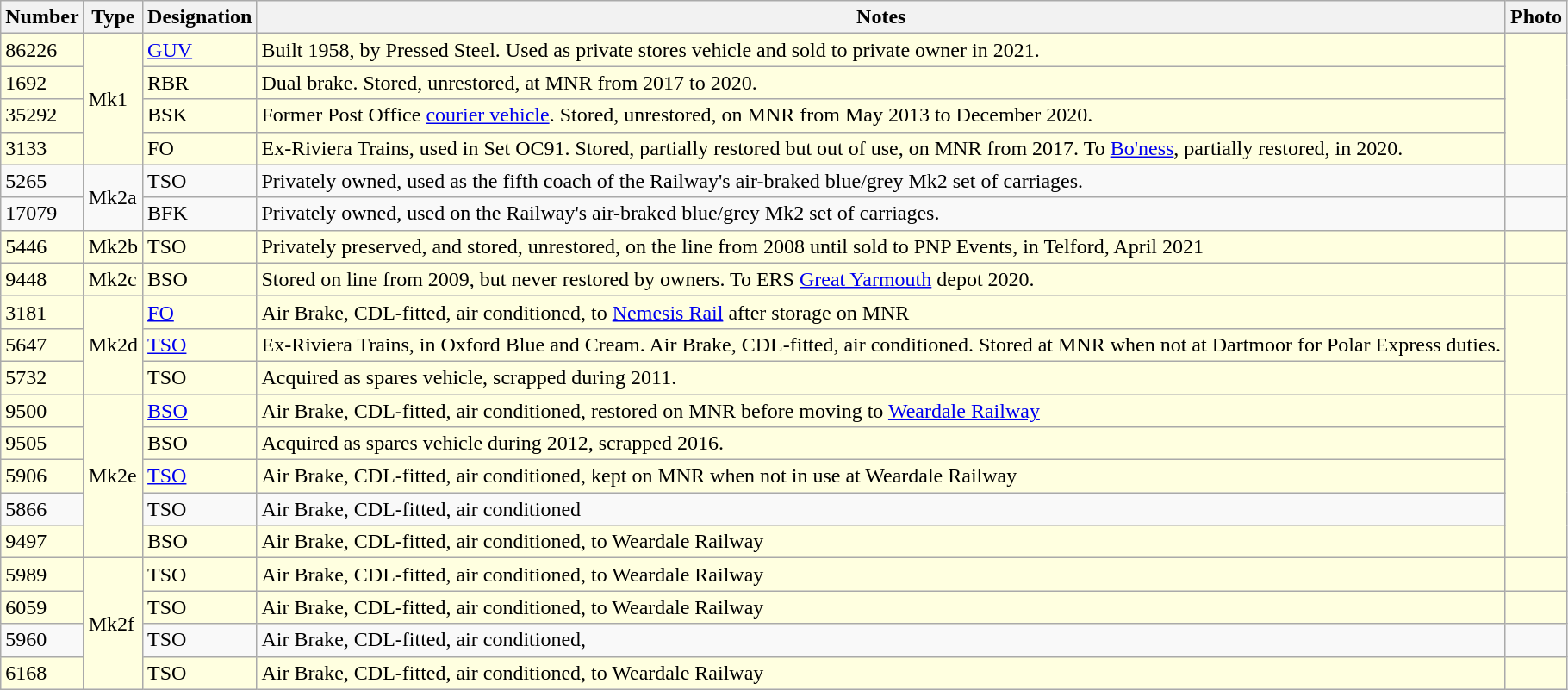<table class="wikitable">
<tr>
<th>Number</th>
<th>Type</th>
<th>Designation</th>
<th>Notes</th>
<th>Photo</th>
</tr>
<tr bgcolor="#FFFFEO">
<td>86226</td>
<td rowspan="4">Mk1</td>
<td><a href='#'>GUV</a></td>
<td>Built 1958, by Pressed Steel. Used as private stores vehicle and sold to private owner in 2021.</td>
<td rowspan="4"></td>
</tr>
<tr bgcolor="#FFFFEO">
<td>1692</td>
<td>RBR</td>
<td>Dual brake. Stored, unrestored, at MNR from 2017 to 2020.</td>
</tr>
<tr - bgcolor="#FFFFEO">
<td>35292</td>
<td>BSK</td>
<td>Former Post Office <a href='#'>courier vehicle</a>. Stored, unrestored, on MNR from May 2013 to December 2020.</td>
</tr>
<tr - bgcolor="#FFFFEO">
<td>3133</td>
<td>FO</td>
<td>Ex-Riviera Trains, used in Set OC91. Stored, partially restored but out of use, on MNR from 2017. To <a href='#'>Bo'ness</a>, partially restored, in 2020.</td>
</tr>
<tr>
<td>5265</td>
<td rowspan="2">Mk2a</td>
<td>TSO</td>
<td>Privately owned, used as the fifth coach of the Railway's air-braked blue/grey Mk2 set of carriages.</td>
<td></td>
</tr>
<tr>
<td>17079</td>
<td>BFK</td>
<td>Privately owned, used on the Railway's air-braked blue/grey Mk2 set of carriages.</td>
<td></td>
</tr>
<tr bgcolor="#FFFFEO">
<td>5446</td>
<td>Mk2b</td>
<td>TSO</td>
<td>Privately preserved, and stored, unrestored, on the line from 2008 until sold to PNP Events, in Telford, April 2021</td>
<td></td>
</tr>
<tr bgcolor="#FFFFEO">
<td>9448</td>
<td>Mk2c</td>
<td>BSO</td>
<td>Stored on line from 2009, but never restored by owners. To ERS <a href='#'>Great Yarmouth</a> depot 2020.</td>
<td></td>
</tr>
<tr bgcolor="#FFFFEO">
<td>3181</td>
<td rowspan="3">Mk2d</td>
<td><a href='#'>FO</a></td>
<td>Air Brake, CDL-fitted, air conditioned, to <a href='#'>Nemesis Rail</a> after storage on MNR</td>
<td rowspan="3"></td>
</tr>
<tr bgcolor=#FFFFEO>
<td>5647</td>
<td><a href='#'>TSO</a></td>
<td>Ex-Riviera Trains, in Oxford Blue and Cream. Air Brake, CDL-fitted, air conditioned. Stored at MNR when not at Dartmoor for Polar Express duties.</td>
</tr>
<tr bgcolor="#FFFFEO">
<td>5732</td>
<td>TSO</td>
<td>Acquired as spares vehicle, scrapped during 2011.</td>
</tr>
<tr bgcolor="#FFFFEO">
<td>9500</td>
<td rowspan="5">Mk2e</td>
<td><a href='#'>BSO</a></td>
<td>Air Brake, CDL-fitted, air conditioned, restored on MNR before moving to <a href='#'>Weardale Railway</a></td>
<td rowspan="5"></td>
</tr>
<tr bgcolor="#FFFFEO">
<td>9505</td>
<td>BSO</td>
<td>Acquired as spares vehicle during 2012, scrapped 2016.</td>
</tr>
<tr bgcolor=#FFFFEO>
<td>5906</td>
<td><a href='#'>TSO</a></td>
<td>Air Brake, CDL-fitted, air conditioned, kept on MNR when not in use at Weardale Railway</td>
</tr>
<tr>
<td>5866</td>
<td>TSO</td>
<td>Air Brake, CDL-fitted, air conditioned</td>
</tr>
<tr bgcolor=#FFFFEO>
<td>9497</td>
<td>BSO</td>
<td>Air Brake, CDL-fitted, air conditioned, to Weardale Railway</td>
</tr>
<tr bgcolor="#FFFFEO">
<td>5989</td>
<td rowspan="4">Mk2f</td>
<td>TSO</td>
<td>Air Brake, CDL-fitted, air conditioned, to Weardale Railway</td>
<td></td>
</tr>
<tr bgcolor=#FFFFEO>
<td>6059</td>
<td>TSO</td>
<td>Air Brake, CDL-fitted, air conditioned, to Weardale Railway</td>
<td></td>
</tr>
<tr>
<td>5960</td>
<td>TSO</td>
<td>Air Brake, CDL-fitted, air conditioned,</td>
<td></td>
</tr>
<tr bgcolor="#FFFFEO">
<td>6168</td>
<td>TSO</td>
<td>Air Brake, CDL-fitted, air conditioned, to Weardale Railway</td>
<td></td>
</tr>
</table>
